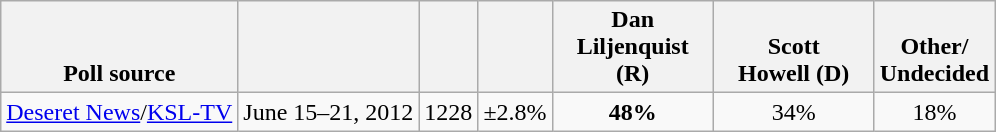<table class="wikitable" style="text-align:center">
<tr valign=bottom>
<th>Poll source</th>
<th></th>
<th></th>
<th></th>
<th style="width:100px;">Dan<br>Liljenquist (R)</th>
<th style="width:100px;">Scott<br>Howell (D)</th>
<th>Other/<br>Undecided</th>
</tr>
<tr>
<td align=left><a href='#'>Deseret News</a>/<a href='#'>KSL-TV</a></td>
<td>June 15–21, 2012</td>
<td>1228</td>
<td>±2.8%</td>
<td><strong>48%</strong></td>
<td>34%</td>
<td>18%</td>
</tr>
</table>
